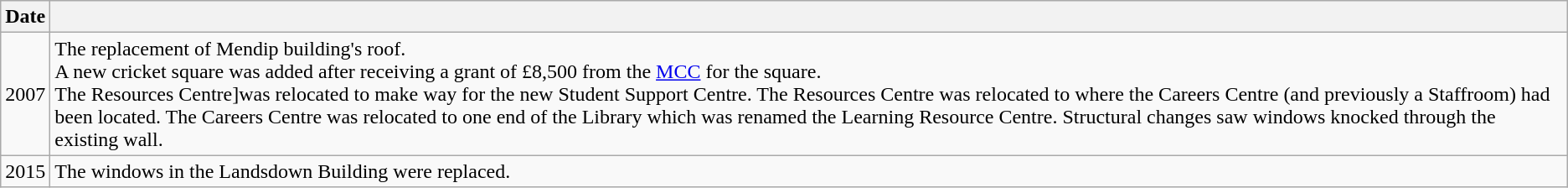<table class="wikitable">
<tr>
<th>Date</th>
<th></th>
</tr>
<tr>
<td>2007</td>
<td>The replacement of Mendip building's roof.<br>A new cricket square was added after receiving a grant of £8,500 from the <a href='#'>MCC</a> for the square.<br>The Resources Centre]was relocated to make way for the new Student Support Centre. The Resources Centre was relocated to where the Careers Centre (and previously a Staffroom) had been located.  The Careers Centre was relocated to one end of the Library which was renamed the Learning Resource Centre. Structural changes saw windows knocked through the existing wall.</td>
</tr>
<tr>
<td>2015</td>
<td>The windows in the Landsdown Building were replaced.</td>
</tr>
</table>
